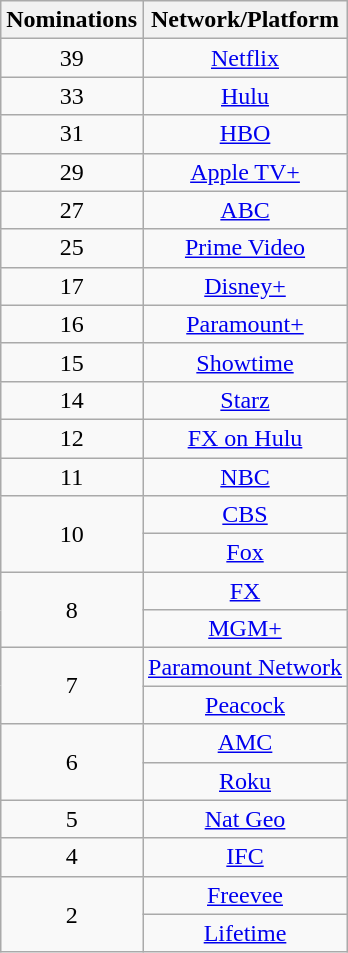<table class="wikitable" rowspan=2 border=2 style="text-align:center;">
<tr>
<th scope="col" style="width:55px;">Nominations</th>
<th scope="col" style="text-align:center;">Network/Platform</th>
</tr>
<tr>
<td style="text-align:center">39</td>
<td><a href='#'>Netflix</a></td>
</tr>
<tr>
<td style="text-align:center">33</td>
<td><a href='#'>Hulu</a></td>
</tr>
<tr>
<td style="text-align:center">31</td>
<td><a href='#'>HBO</a></td>
</tr>
<tr>
<td style="text-align:center">29</td>
<td><a href='#'>Apple TV+</a></td>
</tr>
<tr>
<td style="text-align:center">27</td>
<td><a href='#'>ABC</a></td>
</tr>
<tr>
<td style="text-align:center">25</td>
<td><a href='#'>Prime Video</a></td>
</tr>
<tr>
<td style="text-align:center">17</td>
<td><a href='#'>Disney+</a></td>
</tr>
<tr>
<td style="text-align:center">16</td>
<td><a href='#'>Paramount+</a></td>
</tr>
<tr>
<td style="text-align:center">15</td>
<td><a href='#'>Showtime</a></td>
</tr>
<tr>
<td style="text-align:center">14</td>
<td><a href='#'>Starz</a></td>
</tr>
<tr>
<td style="text-align:center">12</td>
<td><a href='#'>FX on Hulu</a></td>
</tr>
<tr>
<td style="text-align:center">11</td>
<td><a href='#'>NBC</a></td>
</tr>
<tr>
<td rowspan="2" style="text-align:center">10</td>
<td><a href='#'>CBS</a></td>
</tr>
<tr>
<td><a href='#'>Fox</a></td>
</tr>
<tr>
<td rowspan="2" style="text-align:center">8</td>
<td><a href='#'>FX</a></td>
</tr>
<tr>
<td><a href='#'>MGM+</a></td>
</tr>
<tr>
<td rowspan="2" style="text-align:center">7</td>
<td><a href='#'>Paramount Network</a></td>
</tr>
<tr>
<td><a href='#'>Peacock</a></td>
</tr>
<tr>
<td rowspan="2" style="text-align:center">6</td>
<td><a href='#'>AMC</a></td>
</tr>
<tr>
<td><a href='#'>Roku</a></td>
</tr>
<tr>
<td style="text-align:center">5</td>
<td><a href='#'>Nat Geo</a></td>
</tr>
<tr>
<td style="text-align:center">4</td>
<td><a href='#'>IFC</a></td>
</tr>
<tr>
<td rowspan="2" style="text-align:center">2</td>
<td><a href='#'>Freevee</a></td>
</tr>
<tr>
<td><a href='#'>Lifetime</a></td>
</tr>
</table>
